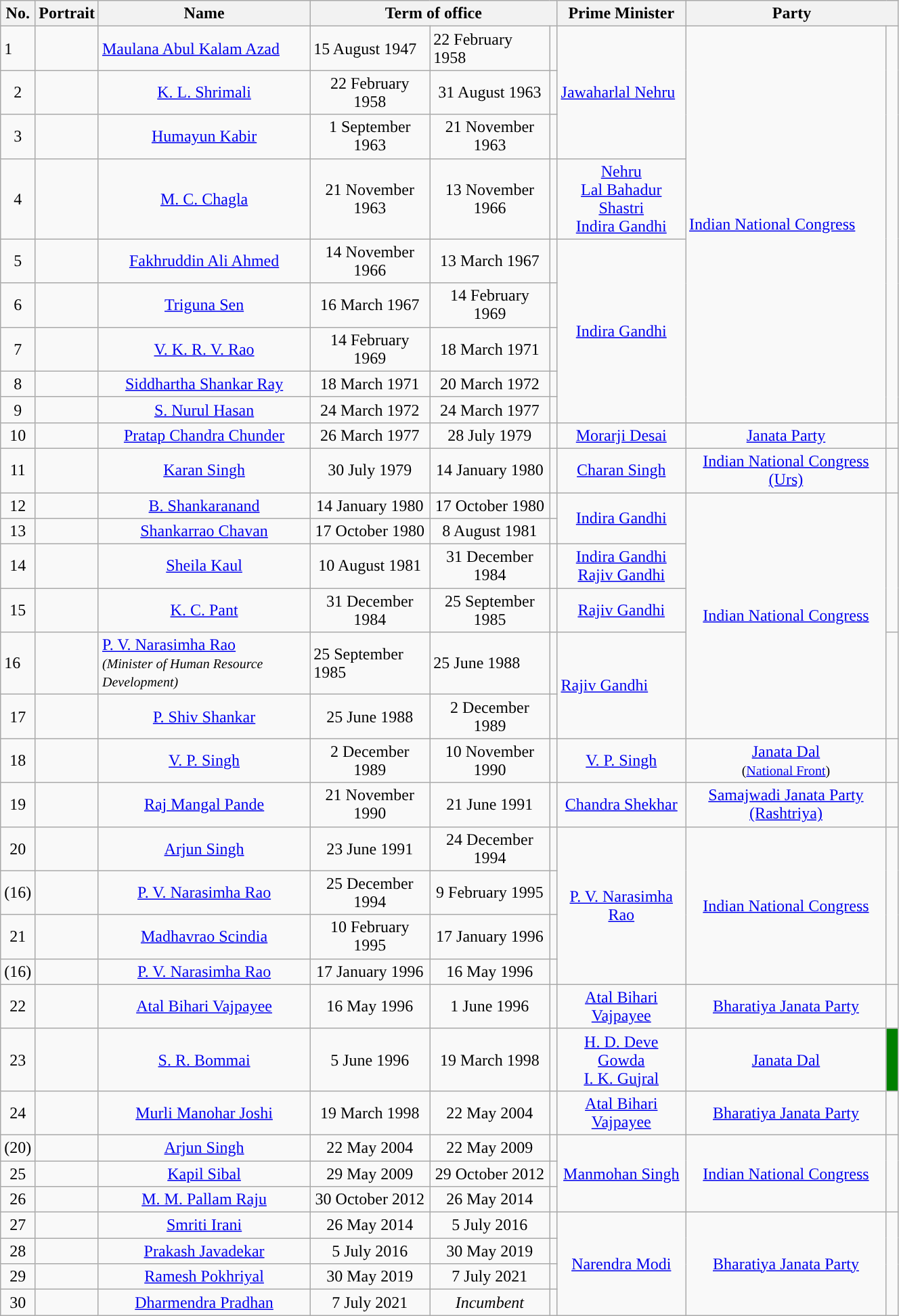<table class="wikitable" style="width:70%;" style="text-align:center">
<tr>
<th>No.</th>
<th>Portrait</th>
<th>Name</th>
<th colspan="3">Term of office</th>
<th>Prime Minister</th>
<th colspan=2>Party</th>
</tr>
<tr style="height: 40px;">
<td>1</td>
<td></td>
<td><a href='#'>Maulana Abul Kalam Azad</a></td>
<td>15 August 1947</td>
<td>22 February 1958</td>
<td></td>
<td rowspan="3"><a href='#'>Jawaharlal Nehru</a></td>
<td rowspan="9"><a href='#'>Indian National Congress</a></td>
<td rowspan="9" width="4px"></td>
</tr>
<tr align="center">
<td>2</td>
<td></td>
<td><a href='#'>K. L. Shrimali</a></td>
<td>22 February 1958</td>
<td>31 August 1963</td>
<td></td>
</tr>
<tr align="center">
<td>3</td>
<td></td>
<td><a href='#'>Humayun Kabir</a></td>
<td>1 September 1963</td>
<td>21 November 1963</td>
<td></td>
</tr>
<tr align="center">
<td>4</td>
<td></td>
<td><a href='#'>M. C. Chagla</a></td>
<td>21 November 1963</td>
<td>13 November 1966</td>
<td></td>
<td><a href='#'>Nehru</a><br><a href='#'>Lal Bahadur Shastri</a><br><a href='#'>Indira Gandhi</a></td>
</tr>
<tr align="center">
<td>5</td>
<td></td>
<td><a href='#'>Fakhruddin Ali Ahmed</a></td>
<td>14 November 1966</td>
<td>13 March 1967</td>
<td></td>
<td rowspan="5"><a href='#'>Indira Gandhi</a></td>
</tr>
<tr align="center">
<td>6</td>
<td></td>
<td><a href='#'>Triguna Sen</a></td>
<td>16 March 1967</td>
<td>14 February 1969</td>
<td></td>
</tr>
<tr align="center">
<td>7</td>
<td></td>
<td><a href='#'>V. K. R. V. Rao</a></td>
<td>14 February 1969</td>
<td>18 March 1971</td>
<td></td>
</tr>
<tr align="center">
<td>8</td>
<td></td>
<td><a href='#'>Siddhartha Shankar Ray</a></td>
<td>18 March 1971</td>
<td>20 March 1972</td>
<td></td>
</tr>
<tr align="center">
<td>9</td>
<td></td>
<td><a href='#'>S. Nurul Hasan</a></td>
<td>24 March 1972</td>
<td>24 March 1977</td>
<td></td>
</tr>
<tr align="center">
<td>10</td>
<td></td>
<td><a href='#'>Pratap Chandra Chunder</a></td>
<td>26 March 1977</td>
<td>28 July 1979</td>
<td></td>
<td><a href='#'>Morarji Desai</a></td>
<td><a href='#'>Janata Party</a></td>
<td width="4px"></td>
</tr>
<tr align="center">
<td>11</td>
<td></td>
<td><a href='#'>Karan Singh</a></td>
<td>30 July 1979</td>
<td>14 January 1980</td>
<td></td>
<td><a href='#'>Charan Singh</a></td>
<td><a href='#'>Indian National Congress (Urs)</a></td>
<td width="4px"></td>
</tr>
<tr align="center">
<td>12</td>
<td></td>
<td><a href='#'>B. Shankaranand</a></td>
<td>14 January 1980</td>
<td>17 October 1980</td>
<td></td>
<td rowspan="2"><a href='#'>Indira Gandhi</a></td>
<td rowspan="6"><a href='#'>Indian National Congress</a></td>
<td rowspan="4" width="4px"></td>
</tr>
<tr align="center">
<td>13</td>
<td></td>
<td><a href='#'>Shankarrao Chavan</a></td>
<td>17 October 1980</td>
<td>8 August 1981</td>
<td></td>
</tr>
<tr align="center">
<td>14</td>
<td></td>
<td><a href='#'>Sheila Kaul</a></td>
<td>10 August 1981</td>
<td>31 December 1984</td>
<td></td>
<td><a href='#'>Indira Gandhi</a><br><a href='#'>Rajiv Gandhi</a></td>
</tr>
<tr align="center">
<td>15</td>
<td></td>
<td><a href='#'>K. C. Pant</a></td>
<td>31 December 1984</td>
<td>25 September 1985</td>
<td></td>
<td><a href='#'>Rajiv Gandhi</a></td>
</tr>
<tr style="height: 40px;">
<td>16</td>
<td></td>
<td><a href='#'>P. V. Narasimha Rao</a><br><small><em>(Minister of Human Resource Development)</em></small></td>
<td>25 September 1985</td>
<td>25 June 1988</td>
<td></td>
<td rowspan="2"><a href='#'>Rajiv Gandhi</a></td>
<td rowspan="2" width="4px"></td>
</tr>
<tr align="center">
<td>17</td>
<td></td>
<td><a href='#'>P. Shiv Shankar</a></td>
<td>25 June 1988</td>
<td>2 December 1989</td>
<td></td>
</tr>
<tr align="center">
<td>18</td>
<td></td>
<td><a href='#'>V. P. Singh</a></td>
<td>2 December 1989</td>
<td>10 November 1990</td>
<td></td>
<td><a href='#'>V. P. Singh</a></td>
<td><a href='#'>Janata Dal</a><br><small>(<a href='#'>National Front</a>)</small></td>
<td width="4px"></td>
</tr>
<tr align="center">
<td>19</td>
<td></td>
<td><a href='#'>Raj Mangal Pande</a></td>
<td>21 November 1990</td>
<td>21 June 1991</td>
<td></td>
<td><a href='#'>Chandra Shekhar</a></td>
<td><a href='#'>Samajwadi Janata Party (Rashtriya)</a></td>
<td width="4px"></td>
</tr>
<tr align="center">
<td>20</td>
<td></td>
<td><a href='#'>Arjun Singh</a></td>
<td>23 June 1991</td>
<td>24 December 1994</td>
<td></td>
<td rowspan="4"><a href='#'>P. V. Narasimha Rao</a></td>
<td rowspan="4"><a href='#'>Indian National Congress</a></td>
<td rowspan="4" width="4px"></td>
</tr>
<tr align="center">
<td>(16)</td>
<td></td>
<td><a href='#'>P. V. Narasimha Rao</a></td>
<td>25 December 1994</td>
<td>9 February 1995</td>
<td></td>
</tr>
<tr align="center">
<td>21</td>
<td></td>
<td><a href='#'>Madhavrao Scindia</a></td>
<td>10 February 1995</td>
<td>17 January 1996</td>
<td></td>
</tr>
<tr align="center">
<td>(16)</td>
<td></td>
<td><a href='#'>P. V. Narasimha Rao</a></td>
<td>17 January 1996</td>
<td>16 May 1996</td>
<td></td>
</tr>
<tr align="center">
<td>22</td>
<td></td>
<td><a href='#'>Atal Bihari Vajpayee</a></td>
<td>16 May 1996</td>
<td>1 June 1996</td>
<td></td>
<td><a href='#'>Atal Bihari Vajpayee</a></td>
<td><a href='#'>Bharatiya Janata Party</a></td>
<td width="4px"></td>
</tr>
<tr align="center">
<td>23</td>
<td></td>
<td><a href='#'>S. R. Bommai</a></td>
<td>5 June 1996</td>
<td>19 March 1998</td>
<td></td>
<td><a href='#'>H. D. Deve Gowda</a><br><a href='#'>I. K. Gujral</a></td>
<td><a href='#'>Janata Dal</a></td>
<td width="4px" bgcolor="Green"></td>
</tr>
<tr align="center">
<td>24</td>
<td></td>
<td><a href='#'>Murli Manohar Joshi</a></td>
<td>19 March 1998</td>
<td>22 May 2004</td>
<td></td>
<td><a href='#'>Atal Bihari Vajpayee</a></td>
<td><a href='#'>Bharatiya Janata Party</a></td>
<td width="4px"></td>
</tr>
<tr align="center">
<td>(20)</td>
<td></td>
<td><a href='#'>Arjun Singh</a></td>
<td>22 May 2004</td>
<td>22 May 2009</td>
<td></td>
<td rowspan="3"><a href='#'>Manmohan Singh</a></td>
<td rowspan="3"><a href='#'>Indian National Congress</a></td>
<td rowspan="3" width="4px"></td>
</tr>
<tr align="center">
<td>25</td>
<td></td>
<td><a href='#'>Kapil Sibal</a></td>
<td>29 May 2009</td>
<td>29 October 2012</td>
<td></td>
</tr>
<tr align="center">
<td>26</td>
<td></td>
<td><a href='#'>M. M. Pallam Raju</a></td>
<td>30 October 2012</td>
<td>26 May 2014</td>
<td></td>
</tr>
<tr align="center">
<td>27</td>
<td></td>
<td><a href='#'>Smriti Irani</a></td>
<td>26 May 2014</td>
<td>5 July 2016</td>
<td></td>
<td rowspan="4"><a href='#'>Narendra Modi</a></td>
<td rowspan="4"><a href='#'>Bharatiya Janata Party</a></td>
<td rowspan="4" width="4px"></td>
</tr>
<tr align="center">
<td>28</td>
<td></td>
<td><a href='#'>Prakash Javadekar</a></td>
<td>5 July 2016</td>
<td>30 May 2019</td>
<td></td>
</tr>
<tr align="center">
<td>29</td>
<td></td>
<td><a href='#'>Ramesh Pokhriyal</a></td>
<td>30 May 2019</td>
<td>7 July 2021</td>
<td></td>
</tr>
<tr align="center">
<td>30</td>
<td></td>
<td><a href='#'>Dharmendra Pradhan</a></td>
<td>7 July 2021</td>
<td><em>Incumbent</em></td>
<td></td>
</tr>
</table>
